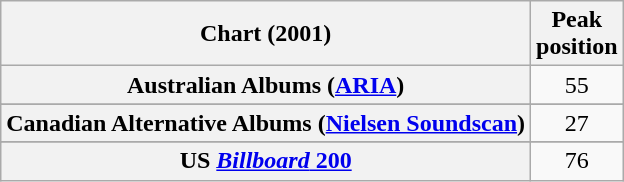<table class="wikitable sortable plainrowheaders" style="text-align:center">
<tr>
<th scope="col">Chart (2001)</th>
<th scope="col">Peak<br>position</th>
</tr>
<tr>
<th scope="row">Australian Albums (<a href='#'>ARIA</a>)</th>
<td>55</td>
</tr>
<tr>
</tr>
<tr>
</tr>
<tr>
</tr>
<tr>
<th scope="row">Canadian Alternative Albums (<a href='#'>Nielsen Soundscan</a>)</th>
<td>27</td>
</tr>
<tr>
</tr>
<tr>
</tr>
<tr>
</tr>
<tr>
</tr>
<tr>
</tr>
<tr>
</tr>
<tr>
</tr>
<tr>
</tr>
<tr>
</tr>
<tr>
<th scope="row">US <a href='#'><em>Billboard</em> 200</a></th>
<td>76</td>
</tr>
</table>
